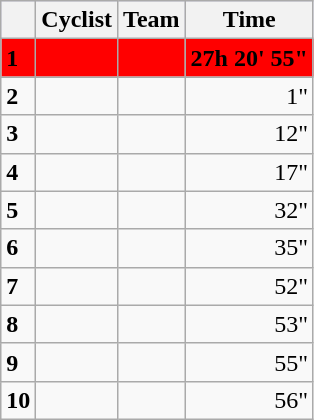<table class="wikitable">
<tr style="background:#ccccff;">
<th></th>
<th>Cyclist</th>
<th>Team</th>
<th>Time</th>
</tr>
<tr style="background:red">
<td><strong>1</strong></td>
<td><strong></strong></td>
<td><strong></strong></td>
<td align=right><strong>27h 20' 55"</strong></td>
</tr>
<tr>
<td><strong>2</strong></td>
<td></td>
<td></td>
<td align=right>1"</td>
</tr>
<tr>
<td><strong>3</strong></td>
<td></td>
<td></td>
<td align=right>12"</td>
</tr>
<tr>
<td><strong>4</strong></td>
<td></td>
<td></td>
<td align=right>17"</td>
</tr>
<tr>
<td><strong>5</strong></td>
<td></td>
<td></td>
<td align=right>32"</td>
</tr>
<tr>
<td><strong>6</strong></td>
<td></td>
<td></td>
<td align=right>35"</td>
</tr>
<tr>
<td><strong>7</strong></td>
<td></td>
<td></td>
<td align=right>52"</td>
</tr>
<tr>
<td><strong>8</strong></td>
<td></td>
<td></td>
<td align=right>53"</td>
</tr>
<tr>
<td><strong>9</strong></td>
<td></td>
<td></td>
<td align=right>55"</td>
</tr>
<tr>
<td><strong>10</strong></td>
<td></td>
<td></td>
<td align=right>56"</td>
</tr>
</table>
